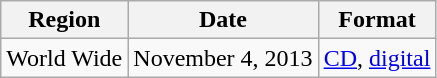<table class="wikitable">
<tr>
<th>Region</th>
<th>Date</th>
<th>Format</th>
</tr>
<tr>
<td>World Wide</td>
<td>November 4, 2013</td>
<td><a href='#'>CD</a>, <a href='#'>digital</a></td>
</tr>
</table>
